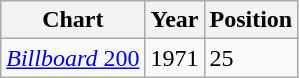<table class="wikitable">
<tr>
<th align="left">Chart</th>
<th align="left">Year</th>
<th align="left">Position</th>
</tr>
<tr>
<td align="left"><a href='#'><em>Billboard</em> 200</a></td>
<td align="left">1971</td>
<td align="left">25</td>
</tr>
</table>
